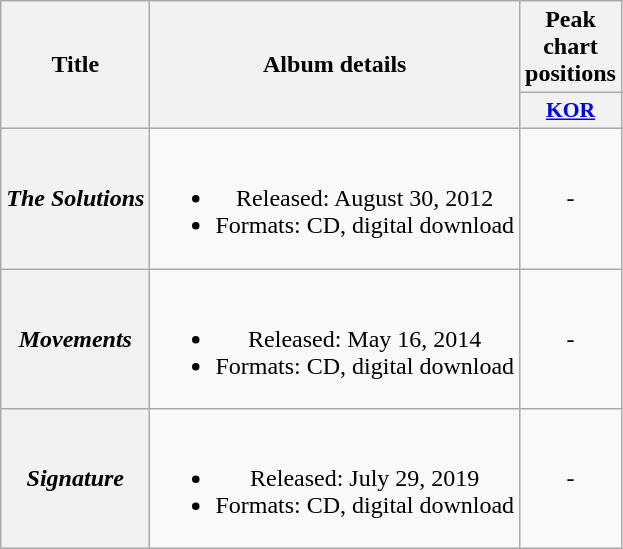<table class="wikitable plainrowheaders" style="text-align:center;">
<tr>
<th scope="col" rowspan="2">Title</th>
<th scope="col" rowspan="2">Album details</th>
<th scope="col" colspan="1">Peak chart positions</th>
</tr>
<tr>
<th style=width:3em;font-size:90%><a href='#'>KOR</a><br></th>
</tr>
<tr>
<th scope="row"><em>The Solutions</em></th>
<td><br><ul><li>Released: August 30, 2012</li><li>Formats: CD, digital download</li></ul></td>
<td>-</td>
</tr>
<tr>
<th scope="row"><em>Movements</em></th>
<td><br><ul><li>Released: May 16, 2014</li><li>Formats: CD, digital download</li></ul></td>
<td>-</td>
</tr>
<tr>
<th scope="row"><em>Signature</em></th>
<td><br><ul><li>Released: July 29, 2019</li><li>Formats: CD, digital download</li></ul></td>
<td>-</td>
</tr>
</table>
